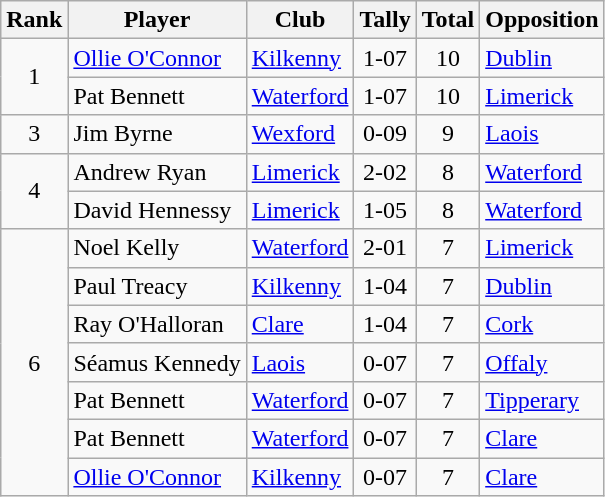<table class="wikitable">
<tr>
<th>Rank</th>
<th>Player</th>
<th>Club</th>
<th>Tally</th>
<th>Total</th>
<th>Opposition</th>
</tr>
<tr>
<td rowspan="2" style="text-align:center;">1</td>
<td><a href='#'>Ollie O'Connor</a></td>
<td><a href='#'>Kilkenny</a></td>
<td align=center>1-07</td>
<td align=center>10</td>
<td><a href='#'>Dublin</a></td>
</tr>
<tr>
<td>Pat Bennett</td>
<td><a href='#'>Waterford</a></td>
<td align=center>1-07</td>
<td align=center>10</td>
<td><a href='#'>Limerick</a></td>
</tr>
<tr>
<td rowspan="1" style="text-align:center;">3</td>
<td>Jim Byrne</td>
<td><a href='#'>Wexford</a></td>
<td align=center>0-09</td>
<td align=center>9</td>
<td><a href='#'>Laois</a></td>
</tr>
<tr>
<td rowspan="2" style="text-align:center;">4</td>
<td>Andrew Ryan</td>
<td><a href='#'>Limerick</a></td>
<td align=center>2-02</td>
<td align=center>8</td>
<td><a href='#'>Waterford</a></td>
</tr>
<tr>
<td>David Hennessy</td>
<td><a href='#'>Limerick</a></td>
<td align=center>1-05</td>
<td align=center>8</td>
<td><a href='#'>Waterford</a></td>
</tr>
<tr>
<td rowspan="7" style="text-align:center;">6</td>
<td>Noel Kelly</td>
<td><a href='#'>Waterford</a></td>
<td align=center>2-01</td>
<td align=center>7</td>
<td><a href='#'>Limerick</a></td>
</tr>
<tr>
<td>Paul Treacy</td>
<td><a href='#'>Kilkenny</a></td>
<td align=center>1-04</td>
<td align=center>7</td>
<td><a href='#'>Dublin</a></td>
</tr>
<tr>
<td>Ray O'Halloran</td>
<td><a href='#'>Clare</a></td>
<td align=center>1-04</td>
<td align=center>7</td>
<td><a href='#'>Cork</a></td>
</tr>
<tr>
<td>Séamus Kennedy</td>
<td><a href='#'>Laois</a></td>
<td align=center>0-07</td>
<td align=center>7</td>
<td><a href='#'>Offaly</a></td>
</tr>
<tr>
<td>Pat Bennett</td>
<td><a href='#'>Waterford</a></td>
<td align=center>0-07</td>
<td align=center>7</td>
<td><a href='#'>Tipperary</a></td>
</tr>
<tr>
<td>Pat Bennett</td>
<td><a href='#'>Waterford</a></td>
<td align=center>0-07</td>
<td align=center>7</td>
<td><a href='#'>Clare</a></td>
</tr>
<tr>
<td><a href='#'>Ollie O'Connor</a></td>
<td><a href='#'>Kilkenny</a></td>
<td align=center>0-07</td>
<td align=center>7</td>
<td><a href='#'>Clare</a></td>
</tr>
</table>
